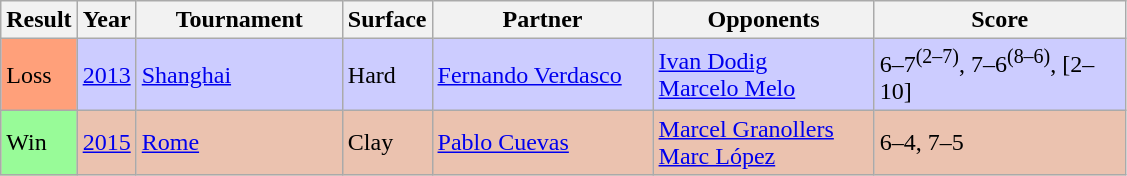<table class="sortable wikitable">
<tr>
<th style="width:40px">Result</th>
<th style="width:30px">Year</th>
<th style="width:130px">Tournament</th>
<th style="width:50px">Surface</th>
<th style="width:140px">Partner</th>
<th style="width:140px">Opponents</th>
<th style="width:160px" class="unsortable">Score</th>
</tr>
<tr bgcolor=CCCCFF>
<td style="background:#ffa07a;">Loss</td>
<td><a href='#'>2013</a></td>
<td><a href='#'>Shanghai</a></td>
<td>Hard</td>
<td> <a href='#'>Fernando Verdasco</a></td>
<td> <a href='#'>Ivan Dodig</a><br> <a href='#'>Marcelo Melo</a></td>
<td>6–7<sup>(2–7)</sup>, 7–6<sup>(8–6)</sup>, [2–10]</td>
</tr>
<tr bgcolor=ebc2af>
<td style="background:#98fb98;">Win</td>
<td><a href='#'>2015</a></td>
<td><a href='#'>Rome</a></td>
<td>Clay</td>
<td> <a href='#'>Pablo Cuevas</a></td>
<td> <a href='#'>Marcel Granollers</a> <br> <a href='#'>Marc López</a></td>
<td>6–4, 7–5</td>
</tr>
</table>
